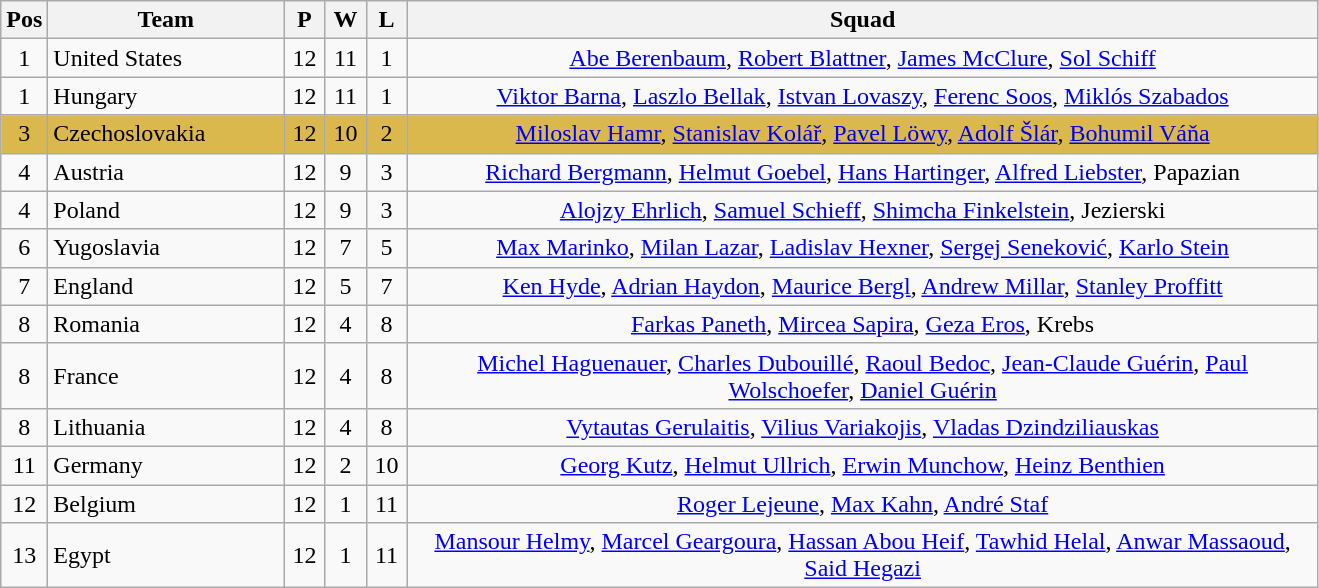<table class="wikitable" style="font-size: 100%">
<tr>
<th width=15>Pos</th>
<th width=150>Team</th>
<th width=20>P</th>
<th width=20>W</th>
<th width=20>L</th>
<th width=600>Squad</th>
</tr>
<tr align=center>
<td>1</td>
<td align="left"> United States</td>
<td>12</td>
<td>11</td>
<td>1</td>
<td><a href='#'>Abe Berenbaum</a>, <a href='#'>Robert Blattner</a>, <a href='#'>James McClure</a>, <a href='#'>Sol Schiff</a></td>
</tr>
<tr align=center>
<td>1</td>
<td align="left"> Hungary</td>
<td>12</td>
<td>11</td>
<td>1</td>
<td><a href='#'>Viktor Barna</a>, <a href='#'>Laszlo Bellak</a>, <a href='#'>Istvan Lovaszy</a>, <a href='#'>Ferenc Soos</a>, <a href='#'>Miklós Szabados</a></td>
</tr>
<tr align=center style="background: #DBB84D;">
<td>3</td>
<td align="left"> Czechoslovakia</td>
<td>12</td>
<td>10</td>
<td>2</td>
<td><a href='#'>Miloslav Hamr</a>, <a href='#'>Stanislav Kolář</a>, <a href='#'>Pavel Löwy</a>, <a href='#'>Adolf Šlár</a>, <a href='#'>Bohumil Váňa</a></td>
</tr>
<tr align=center>
<td>4</td>
<td align="left"> Austria</td>
<td>12</td>
<td>9</td>
<td>3</td>
<td><a href='#'>Richard Bergmann</a>, <a href='#'>Helmut Goebel</a>, <a href='#'>Hans Hartinger</a>, <a href='#'>Alfred Liebster</a>, Papazian</td>
</tr>
<tr align=center>
<td>4</td>
<td align="left"> Poland</td>
<td>12</td>
<td>9</td>
<td>3</td>
<td><a href='#'>Alojzy Ehrlich</a>, <a href='#'>Samuel Schieff</a>, <a href='#'>Shimcha Finkelstein</a>, Jezierski</td>
</tr>
<tr align=center>
<td>6</td>
<td align="left"> Yugoslavia</td>
<td>12</td>
<td>7</td>
<td>5</td>
<td><a href='#'>Max Marinko</a>, <a href='#'>Milan Lazar</a>, <a href='#'>Ladislav Hexner</a>, <a href='#'>Sergej Seneković</a>, <a href='#'>Karlo Stein</a></td>
</tr>
<tr align=center>
<td>7</td>
<td align="left"> England</td>
<td>12</td>
<td>5</td>
<td>7</td>
<td><a href='#'>Ken Hyde</a>, <a href='#'>Adrian Haydon</a>, <a href='#'>Maurice Bergl</a>, <a href='#'>Andrew Millar</a>, <a href='#'>Stanley Proffitt</a></td>
</tr>
<tr align=center>
<td>8</td>
<td align="left"> Romania</td>
<td>12</td>
<td>4</td>
<td>8</td>
<td><a href='#'>Farkas Paneth</a>, <a href='#'>Mircea Sapira</a>, <a href='#'>Geza Eros</a>, Krebs</td>
</tr>
<tr align=center>
<td>8</td>
<td align="left"> France</td>
<td>12</td>
<td>4</td>
<td>8</td>
<td><a href='#'>Michel Haguenauer</a>, <a href='#'>Charles Dubouillé</a>, <a href='#'>Raoul Bedoc</a>, <a href='#'>Jean-Claude Guérin</a>, <a href='#'>Paul Wolschoefer</a>, <a href='#'>Daniel Guérin</a></td>
</tr>
<tr align=center>
<td>8</td>
<td align="left"> Lithuania</td>
<td>12</td>
<td>4</td>
<td>8</td>
<td><a href='#'>Vytautas Gerulaitis</a>, <a href='#'>Vilius Variakojis</a>, <a href='#'>Vladas Dzindziliauskas</a></td>
</tr>
<tr align=center>
<td>11</td>
<td align="left"> Germany</td>
<td>12</td>
<td>2</td>
<td>10</td>
<td><a href='#'>Georg Kutz</a>, <a href='#'>Helmut Ullrich</a>,  <a href='#'>Erwin Munchow</a>, <a href='#'>Heinz Benthien</a></td>
</tr>
<tr align=center>
<td>12</td>
<td align="left"> Belgium</td>
<td>12</td>
<td>1</td>
<td>11</td>
<td><a href='#'>Roger Lejeune</a>, <a href='#'>Max Kahn</a>, <a href='#'>André Staf</a></td>
</tr>
<tr align=center>
<td>13</td>
<td align="left"> Egypt</td>
<td>12</td>
<td>1</td>
<td>11</td>
<td><a href='#'>Mansour Helmy</a>, <a href='#'>Marcel Geargoura</a>, <a href='#'>Hassan Abou Heif</a>, <a href='#'>Tawhid Helal</a>, <a href='#'>Anwar Massaoud</a>, <a href='#'>Said Hegazi</a></td>
</tr>
</table>
